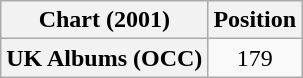<table class="wikitable plainrowheaders" style="text-align:center;">
<tr>
<th>Chart (2001)</th>
<th>Position</th>
</tr>
<tr>
<th scope="row">UK Albums (OCC)</th>
<td>179</td>
</tr>
</table>
